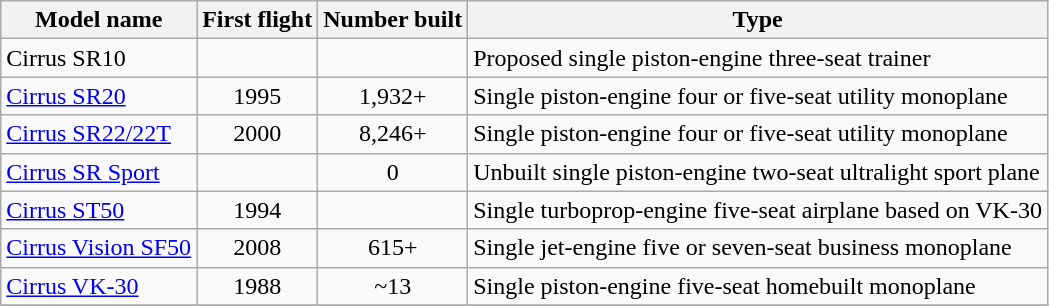<table class="wikitable sortable">
<tr>
<th>Model name</th>
<th>First flight</th>
<th>Number built</th>
<th>Type</th>
</tr>
<tr>
<td align=left>Cirrus SR10</td>
<td align=center></td>
<td align=center></td>
<td align=left>Proposed single piston-engine three-seat trainer</td>
</tr>
<tr>
<td align=left><a href='#'>Cirrus SR20</a></td>
<td align=center>1995</td>
<td align=center>1,932+</td>
<td align=left>Single piston-engine four or five-seat utility monoplane</td>
</tr>
<tr>
<td align=left><a href='#'>Cirrus SR22/22T</a></td>
<td align=center>2000</td>
<td align=center>8,246+</td>
<td align=left>Single piston-engine four or five-seat utility monoplane</td>
</tr>
<tr>
<td align=left><a href='#'>Cirrus SR Sport</a></td>
<td align=center></td>
<td align=center>0</td>
<td align=left>Unbuilt single piston-engine two-seat ultralight sport plane</td>
</tr>
<tr>
<td align=left><a href='#'>Cirrus ST50</a></td>
<td align=center>1994</td>
<td align=center></td>
<td align=left>Single turboprop-engine five-seat airplane based on VK-30</td>
</tr>
<tr>
<td align=left><a href='#'>Cirrus Vision SF50</a></td>
<td align=center>2008</td>
<td align=center>615+</td>
<td align=left>Single jet-engine five or seven-seat business monoplane</td>
</tr>
<tr>
<td align=left><a href='#'>Cirrus VK-30</a></td>
<td align=center>1988</td>
<td align=center>~13</td>
<td align=left>Single piston-engine five-seat homebuilt monoplane</td>
</tr>
<tr>
</tr>
</table>
